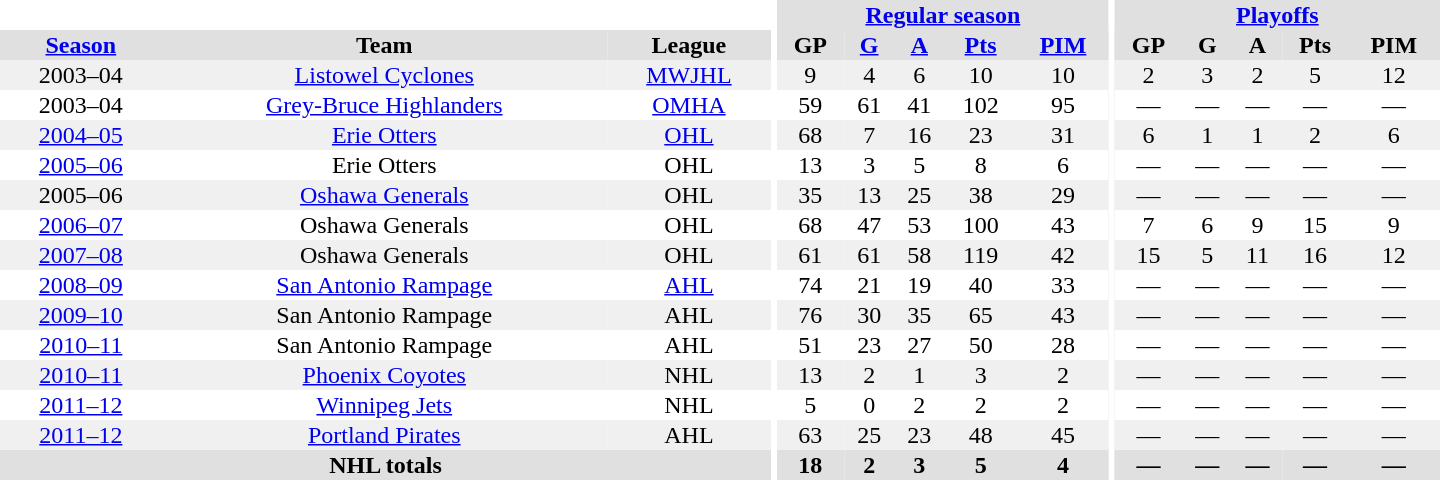<table border="0" cellpadding="1" cellspacing="0" style="text-align:center; width:60em">
<tr bgcolor="#e0e0e0">
<th colspan="3"  bgcolor="#ffffff"></th>
<th rowspan="99" bgcolor="#ffffff"></th>
<th colspan="5"><a href='#'>Regular season</a></th>
<th rowspan="99" bgcolor="#ffffff"></th>
<th colspan="5"><a href='#'>Playoffs</a></th>
</tr>
<tr bgcolor="#e0e0e0">
<th><a href='#'>Season</a></th>
<th>Team</th>
<th>League</th>
<th>GP</th>
<th><a href='#'>G</a></th>
<th><a href='#'>A</a></th>
<th><a href='#'>Pts</a></th>
<th><a href='#'>PIM</a></th>
<th>GP</th>
<th>G</th>
<th>A</th>
<th>Pts</th>
<th>PIM</th>
</tr>
<tr ALIGN="center" bgcolor="#f0f0f0">
<td>2003–04</td>
<td><a href='#'>Listowel Cyclones</a></td>
<td><a href='#'>MWJHL</a></td>
<td>9</td>
<td>4</td>
<td>6</td>
<td>10</td>
<td>10</td>
<td>2</td>
<td>3</td>
<td>2</td>
<td>5</td>
<td>12</td>
</tr>
<tr ALIGN="center">
<td>2003–04</td>
<td><a href='#'>Grey-Bruce Highlanders</a></td>
<td><a href='#'>OMHA</a></td>
<td>59</td>
<td>61</td>
<td>41</td>
<td>102</td>
<td>95</td>
<td>—</td>
<td>—</td>
<td>—</td>
<td>—</td>
<td>—</td>
</tr>
<tr ALIGN="center" bgcolor="#f0f0f0">
<td><a href='#'>2004–05</a></td>
<td><a href='#'>Erie Otters</a></td>
<td><a href='#'>OHL</a></td>
<td>68</td>
<td>7</td>
<td>16</td>
<td>23</td>
<td>31</td>
<td>6</td>
<td>1</td>
<td>1</td>
<td>2</td>
<td>6</td>
</tr>
<tr ALIGN="center">
<td><a href='#'>2005–06</a></td>
<td>Erie Otters</td>
<td>OHL</td>
<td>13</td>
<td>3</td>
<td>5</td>
<td>8</td>
<td>6</td>
<td>—</td>
<td>—</td>
<td>—</td>
<td>—</td>
<td>—</td>
</tr>
<tr ALIGN="center" bgcolor="#f0f0f0">
<td>2005–06</td>
<td><a href='#'>Oshawa Generals</a></td>
<td>OHL</td>
<td>35</td>
<td>13</td>
<td>25</td>
<td>38</td>
<td>29</td>
<td>—</td>
<td>—</td>
<td>—</td>
<td>—</td>
<td>—</td>
</tr>
<tr ALIGN="center">
<td><a href='#'>2006–07</a></td>
<td>Oshawa Generals</td>
<td>OHL</td>
<td>68</td>
<td>47</td>
<td>53</td>
<td>100</td>
<td>43</td>
<td>7</td>
<td>6</td>
<td>9</td>
<td>15</td>
<td>9</td>
</tr>
<tr ALIGN="center" bgcolor="#f0f0f0">
<td><a href='#'>2007–08</a></td>
<td>Oshawa Generals</td>
<td>OHL</td>
<td>61</td>
<td>61</td>
<td>58</td>
<td>119</td>
<td>42</td>
<td>15</td>
<td>5</td>
<td>11</td>
<td>16</td>
<td>12</td>
</tr>
<tr ALIGN="center">
<td><a href='#'>2008–09</a></td>
<td><a href='#'>San Antonio Rampage</a></td>
<td><a href='#'>AHL</a></td>
<td>74</td>
<td>21</td>
<td>19</td>
<td>40</td>
<td>33</td>
<td>—</td>
<td>—</td>
<td>—</td>
<td>—</td>
<td>—</td>
</tr>
<tr ALIGN="center" bgcolor="#f0f0f0">
<td><a href='#'>2009–10</a></td>
<td>San Antonio Rampage</td>
<td>AHL</td>
<td>76</td>
<td>30</td>
<td>35</td>
<td>65</td>
<td>43</td>
<td>—</td>
<td>—</td>
<td>—</td>
<td>—</td>
<td>—</td>
</tr>
<tr ALIGN="center">
<td><a href='#'>2010–11</a></td>
<td>San Antonio Rampage</td>
<td>AHL</td>
<td>51</td>
<td>23</td>
<td>27</td>
<td>50</td>
<td>28</td>
<td>—</td>
<td>—</td>
<td>—</td>
<td>—</td>
<td>—</td>
</tr>
<tr ALIGN="center" bgcolor="#f0f0f0">
<td><a href='#'>2010–11</a></td>
<td><a href='#'>Phoenix Coyotes</a></td>
<td>NHL</td>
<td>13</td>
<td>2</td>
<td>1</td>
<td>3</td>
<td>2</td>
<td>—</td>
<td>—</td>
<td>—</td>
<td>—</td>
<td>—</td>
</tr>
<tr ALIGN="center">
<td><a href='#'>2011–12</a></td>
<td><a href='#'>Winnipeg Jets</a></td>
<td>NHL</td>
<td>5</td>
<td>0</td>
<td>2</td>
<td>2</td>
<td>2</td>
<td>—</td>
<td>—</td>
<td>—</td>
<td>—</td>
<td>—</td>
</tr>
<tr ALIGN="center" bgcolor="#f0f0f0">
<td><a href='#'>2011–12</a></td>
<td><a href='#'>Portland Pirates</a></td>
<td>AHL</td>
<td>63</td>
<td>25</td>
<td>23</td>
<td>48</td>
<td>45</td>
<td>—</td>
<td>—</td>
<td>—</td>
<td>—</td>
<td>—</td>
</tr>
<tr bgcolor="#e0e0e0">
<th colspan="3">NHL totals</th>
<th>18</th>
<th>2</th>
<th>3</th>
<th>5</th>
<th>4</th>
<th>—</th>
<th>—</th>
<th>—</th>
<th>—</th>
<th>—</th>
</tr>
</table>
